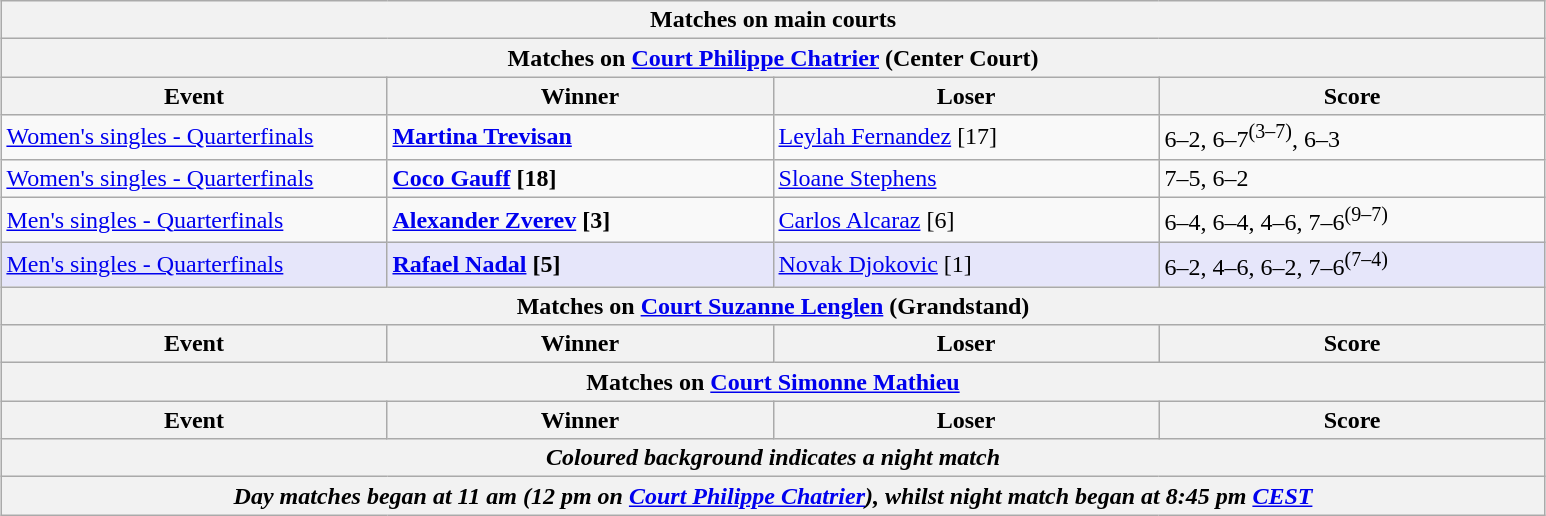<table class="wikitable" style="margin:auto;">
<tr>
<th colspan=4 style=white-space:nowrap>Matches on main courts</th>
</tr>
<tr>
<th colspan=4>Matches on <a href='#'>Court Philippe Chatrier</a> (Center Court)</th>
</tr>
<tr>
<th width=250>Event</th>
<th width=250>Winner</th>
<th width=250>Loser</th>
<th width=250>Score</th>
</tr>
<tr>
<td><a href='#'>Women's singles - Quarterfinals</a></td>
<td><strong> <a href='#'>Martina Trevisan</a></strong></td>
<td> <a href='#'>Leylah Fernandez</a> [17]</td>
<td>6–2, 6–7<sup>(3–7)</sup>, 6–3</td>
</tr>
<tr>
<td><a href='#'>Women's singles - Quarterfinals</a></td>
<td><strong> <a href='#'>Coco Gauff</a> [18]</strong></td>
<td> <a href='#'>Sloane Stephens</a></td>
<td>7–5, 6–2</td>
</tr>
<tr>
<td><a href='#'>Men's singles - Quarterfinals</a></td>
<td><strong> <a href='#'>Alexander Zverev</a> [3]</strong></td>
<td> <a href='#'>Carlos Alcaraz</a> [6]</td>
<td>6–4, 6–4, 4–6, 7–6<sup>(9–7)</sup></td>
</tr>
<tr bgcolor=lavender>
<td><a href='#'>Men's singles - Quarterfinals</a></td>
<td><strong> <a href='#'>Rafael Nadal</a> [5]</strong></td>
<td> <a href='#'>Novak Djokovic</a> [1]</td>
<td>6–2, 4–6, 6–2, 7–6<sup>(7–4)</sup></td>
</tr>
<tr>
<th colspan=4>Matches on <a href='#'>Court Suzanne Lenglen</a> (Grandstand)</th>
</tr>
<tr>
<th width=250>Event</th>
<th width=250>Winner</th>
<th width=250>Loser</th>
<th width=250>Score</th>
</tr>
<tr>
<th colspan=4>Matches on <a href='#'>Court Simonne Mathieu</a></th>
</tr>
<tr>
<th width=250>Event</th>
<th width=250>Winner</th>
<th width=250>Loser</th>
<th width=250>Score</th>
</tr>
<tr>
<th colspan=4><em>Coloured background indicates a night match</em></th>
</tr>
<tr>
<th colspan=4><em>Day matches began at 11 am (12 pm on <a href='#'>Court Philippe Chatrier</a>), whilst night match began at 8:45 pm <a href='#'>CEST</a></em></th>
</tr>
</table>
